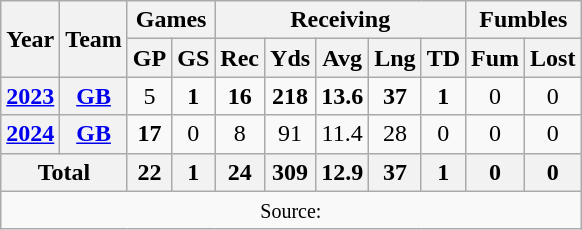<table class="wikitable" style="text-align: center;">
<tr>
<th rowspan="2">Year</th>
<th rowspan="2">Team</th>
<th colspan="2">Games</th>
<th colspan="5">Receiving</th>
<th colspan="2">Fumbles</th>
</tr>
<tr>
<th>GP</th>
<th>GS</th>
<th>Rec</th>
<th>Yds</th>
<th>Avg</th>
<th>Lng</th>
<th>TD</th>
<th>Fum</th>
<th>Lost</th>
</tr>
<tr>
<th><a href='#'>2023</a></th>
<th><a href='#'>GB</a></th>
<td>5</td>
<td><strong>1</strong></td>
<td><strong>16</strong></td>
<td><strong>218</strong></td>
<td><strong>13.6</strong></td>
<td><strong>37</strong></td>
<td><strong>1</strong></td>
<td>0</td>
<td>0</td>
</tr>
<tr>
<th><a href='#'>2024</a></th>
<th><a href='#'>GB</a></th>
<td><strong>17</strong></td>
<td>0</td>
<td>8</td>
<td>91</td>
<td>11.4</td>
<td>28</td>
<td>0</td>
<td>0</td>
<td>0</td>
</tr>
<tr>
<th colspan="2">Total</th>
<th>22</th>
<th>1</th>
<th>24</th>
<th>309</th>
<th>12.9</th>
<th>37</th>
<th>1</th>
<th>0</th>
<th>0</th>
</tr>
<tr>
<td colspan="11"><small>Source: </small></td>
</tr>
</table>
